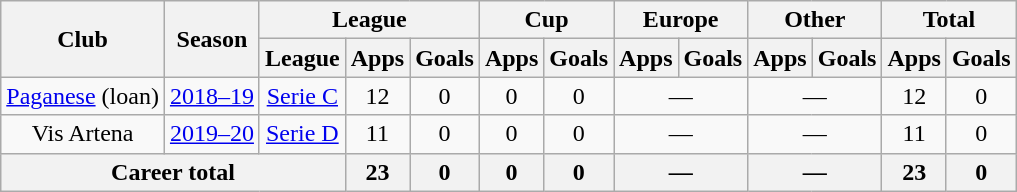<table class="wikitable" style="text-align: center;">
<tr>
<th rowspan="2">Club</th>
<th rowspan="2">Season</th>
<th colspan="3">League</th>
<th colspan="2">Cup</th>
<th colspan="2">Europe</th>
<th colspan="2">Other</th>
<th colspan="2">Total</th>
</tr>
<tr>
<th>League</th>
<th>Apps</th>
<th>Goals</th>
<th>Apps</th>
<th>Goals</th>
<th>Apps</th>
<th>Goals</th>
<th>Apps</th>
<th>Goals</th>
<th>Apps</th>
<th>Goals</th>
</tr>
<tr>
<td><a href='#'>Paganese</a> (loan)</td>
<td><a href='#'>2018–19</a></td>
<td><a href='#'>Serie C</a></td>
<td>12</td>
<td>0</td>
<td>0</td>
<td>0</td>
<td colspan="2">—</td>
<td colspan="2">—</td>
<td>12</td>
<td>0</td>
</tr>
<tr>
<td>Vis Artena</td>
<td><a href='#'>2019–20</a></td>
<td><a href='#'>Serie D</a></td>
<td>11</td>
<td>0</td>
<td>0</td>
<td>0</td>
<td colspan="2">—</td>
<td colspan="2">—</td>
<td>11</td>
<td>0</td>
</tr>
<tr>
<th colspan="3">Career total</th>
<th>23</th>
<th>0</th>
<th>0</th>
<th>0</th>
<th colspan="2">—</th>
<th colspan="2">—</th>
<th>23</th>
<th>0</th>
</tr>
</table>
